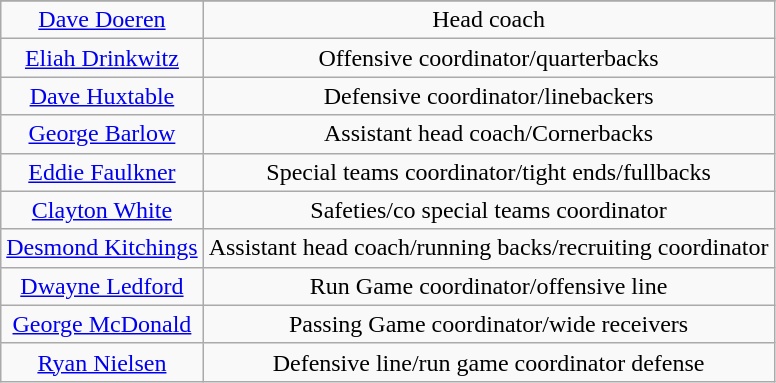<table class="wikitable">
<tr>
</tr>
<tr align="center">
<td><a href='#'>Dave Doeren</a></td>
<td>Head coach</td>
</tr>
<tr align="center">
<td><a href='#'>Eliah Drinkwitz</a></td>
<td>Offensive coordinator/quarterbacks</td>
</tr>
<tr align="center">
<td><a href='#'>Dave Huxtable</a></td>
<td>Defensive coordinator/linebackers</td>
</tr>
<tr align="center">
<td><a href='#'>George Barlow</a></td>
<td>Assistant head coach/Cornerbacks</td>
</tr>
<tr align="center">
<td><a href='#'>Eddie Faulkner</a></td>
<td>Special teams coordinator/tight ends/fullbacks</td>
</tr>
<tr align="center">
<td><a href='#'>Clayton White</a></td>
<td>Safeties/co special teams coordinator</td>
</tr>
<tr align="center">
<td><a href='#'>Desmond Kitchings</a></td>
<td>Assistant head coach/running backs/recruiting coordinator</td>
</tr>
<tr align="center">
<td><a href='#'>Dwayne Ledford</a></td>
<td>Run Game coordinator/offensive line</td>
</tr>
<tr align="center">
<td><a href='#'>George McDonald</a></td>
<td>Passing Game coordinator/wide receivers</td>
</tr>
<tr align="center">
<td><a href='#'>Ryan Nielsen</a></td>
<td>Defensive line/run game coordinator defense</td>
</tr>
</table>
